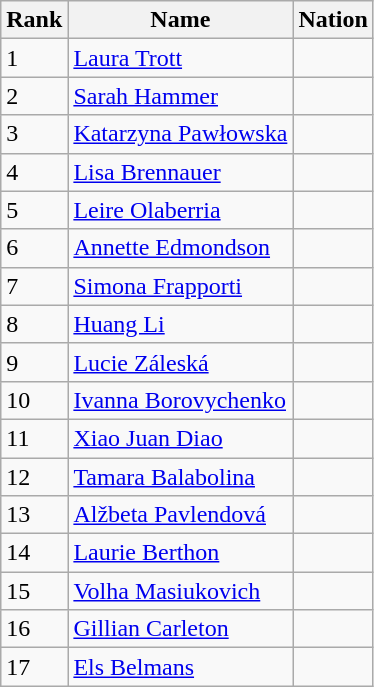<table class="wikitable sortable" style="text-align:left">
<tr>
<th>Rank</th>
<th>Name</th>
<th>Nation</th>
</tr>
<tr>
<td>1</td>
<td><a href='#'>Laura Trott</a></td>
<td></td>
</tr>
<tr>
<td>2</td>
<td><a href='#'>Sarah Hammer</a></td>
<td></td>
</tr>
<tr>
<td>3</td>
<td><a href='#'>Katarzyna Pawłowska</a></td>
<td></td>
</tr>
<tr>
<td>4</td>
<td><a href='#'>Lisa Brennauer</a></td>
<td></td>
</tr>
<tr>
<td>5</td>
<td><a href='#'>Leire Olaberria</a></td>
<td></td>
</tr>
<tr>
<td>6</td>
<td><a href='#'>Annette Edmondson</a></td>
<td></td>
</tr>
<tr>
<td>7</td>
<td><a href='#'>Simona Frapporti</a></td>
<td></td>
</tr>
<tr>
<td>8</td>
<td><a href='#'>Huang Li</a></td>
<td></td>
</tr>
<tr>
<td>9</td>
<td><a href='#'>Lucie Záleská</a></td>
<td></td>
</tr>
<tr>
<td>10</td>
<td><a href='#'>Ivanna Borovychenko</a></td>
<td></td>
</tr>
<tr>
<td>11</td>
<td><a href='#'>Xiao Juan Diao</a></td>
<td></td>
</tr>
<tr>
<td>12</td>
<td><a href='#'>Tamara Balabolina</a></td>
<td></td>
</tr>
<tr>
<td>13</td>
<td><a href='#'>Alžbeta Pavlendová</a></td>
<td></td>
</tr>
<tr>
<td>14</td>
<td><a href='#'>Laurie Berthon</a></td>
<td></td>
</tr>
<tr>
<td>15</td>
<td><a href='#'>Volha Masiukovich</a></td>
<td></td>
</tr>
<tr>
<td>16</td>
<td><a href='#'>Gillian Carleton</a></td>
<td></td>
</tr>
<tr>
<td>17</td>
<td><a href='#'>Els Belmans</a></td>
<td></td>
</tr>
</table>
